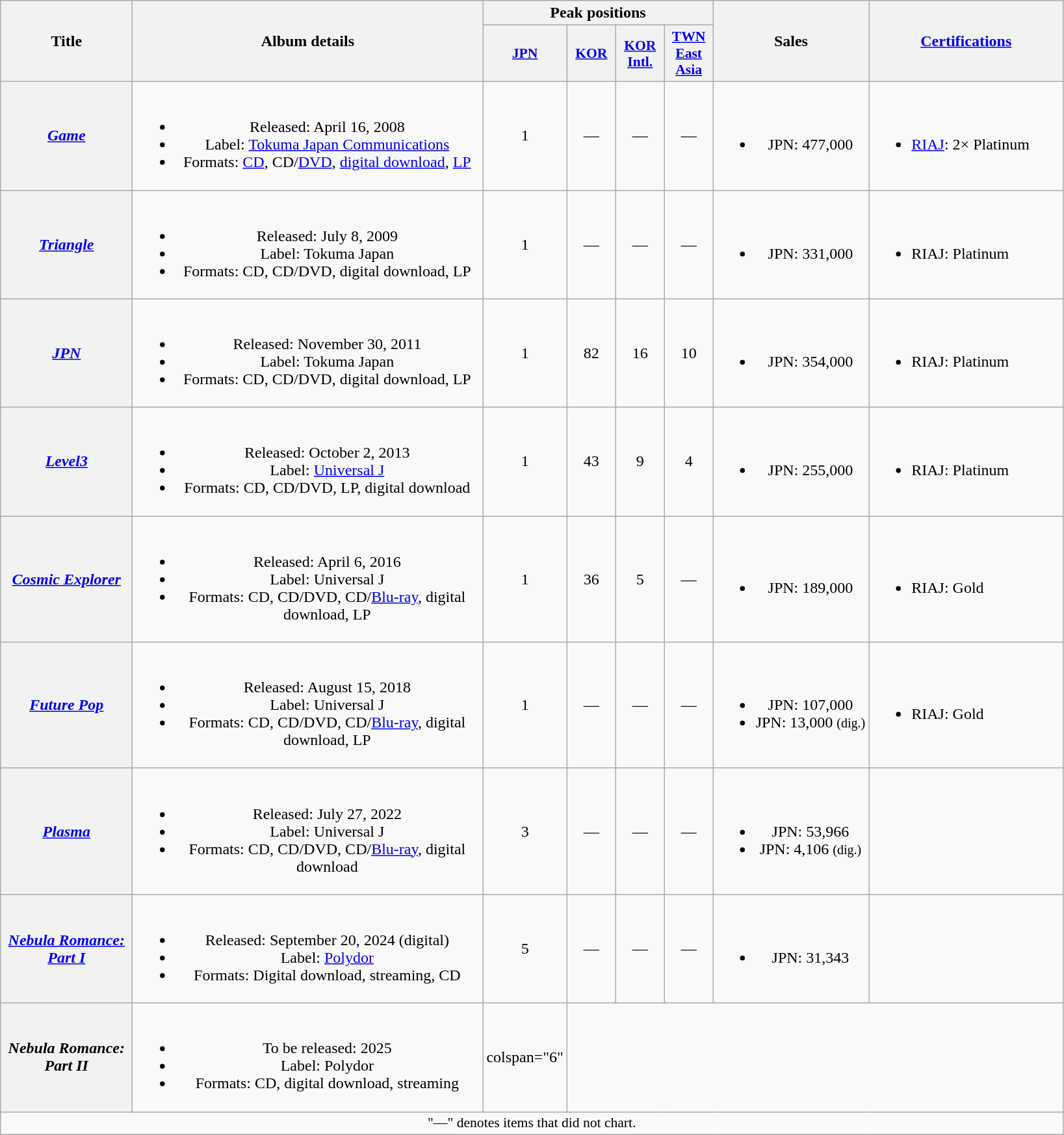<table class="wikitable plainrowheaders" style="text-align:center;">
<tr>
<th scope="col" rowspan="2" style="width:8em;">Title</th>
<th scope="col" rowspan="2" style="width:22em;">Album details</th>
<th scope="col" colspan="4">Peak positions</th>
<th scope="col" rowspan="2">Sales</th>
<th scope="col" style="width:12em;" rowspan="2"><a href='#'>Certifications</a></th>
</tr>
<tr>
<th scope="col" style="width:3em;font-size:90%;"><a href='#'>JPN</a><br></th>
<th scope="col" style="width:3em;font-size:90%;"><a href='#'>KOR</a><br></th>
<th scope="col" style="width:3em;font-size:90%;"><a href='#'>KOR Intl.</a><br></th>
<th scope="col" style="width:3em;font-size:90%;"><a href='#'>TWN East Asia</a><br></th>
</tr>
<tr>
<th scope="row"><em><a href='#'>Game</a></em></th>
<td><br><ul><li>Released: April 16, 2008 </li><li>Label: <a href='#'>Tokuma Japan Communications</a></li><li>Formats: <a href='#'>CD</a>, CD/<a href='#'>DVD</a>, <a href='#'>digital download</a>, <a href='#'>LP</a></li></ul></td>
<td>1</td>
<td>—</td>
<td>—</td>
<td>—</td>
<td><br><ul><li>JPN: 477,000</li></ul></td>
<td align="left"><br><ul><li><a href='#'>RIAJ</a>: 2× Platinum</li></ul></td>
</tr>
<tr>
<th scope="row"><em><a href='#'>Triangle</a></em></th>
<td><br><ul><li>Released: July 8, 2009 </li><li>Label: Tokuma Japan</li><li>Formats: CD, CD/DVD, digital download, LP</li></ul></td>
<td>1</td>
<td>—</td>
<td>—</td>
<td>—</td>
<td><br><ul><li>JPN: 331,000</li></ul></td>
<td align="left"><br><ul><li>RIAJ: Platinum</li></ul></td>
</tr>
<tr>
<th scope="row"><em><a href='#'>JPN</a></em></th>
<td><br><ul><li>Released: November 30, 2011 </li><li>Label: Tokuma Japan</li><li>Formats: CD, CD/DVD, digital download, LP</li></ul></td>
<td>1</td>
<td>82</td>
<td>16</td>
<td>10</td>
<td><br><ul><li>JPN: 354,000</li></ul></td>
<td align="left"><br><ul><li>RIAJ: Platinum</li></ul></td>
</tr>
<tr>
<th scope="row"><em><a href='#'>Level3</a></em></th>
<td><br><ul><li>Released: October 2, 2013 </li><li>Label: <a href='#'>Universal J</a></li><li>Formats: CD, CD/DVD, LP, digital download</li></ul></td>
<td>1</td>
<td>43</td>
<td>9</td>
<td>4</td>
<td><br><ul><li>JPN: 255,000</li></ul></td>
<td align="left"><br><ul><li>RIAJ: Platinum</li></ul></td>
</tr>
<tr>
<th scope="row"><em><a href='#'>Cosmic Explorer</a></em></th>
<td><br><ul><li>Released: April 6, 2016 </li><li>Label: Universal J</li><li>Formats: CD, CD/DVD, CD/<a href='#'>Blu-ray</a>, digital download, LP</li></ul></td>
<td>1</td>
<td>36</td>
<td>5</td>
<td>—</td>
<td><br><ul><li>JPN: 189,000</li></ul></td>
<td align="left"><br><ul><li>RIAJ: Gold</li></ul></td>
</tr>
<tr>
<th scope="row"><em><a href='#'>Future Pop</a></em></th>
<td><br><ul><li>Released: August 15, 2018 </li><li>Label: Universal J</li><li>Formats: CD, CD/DVD, CD/<a href='#'>Blu-ray</a>, digital download, LP</li></ul></td>
<td>1</td>
<td>—</td>
<td>—</td>
<td>—</td>
<td><br><ul><li>JPN: 107,000</li><li>JPN: 13,000 <small>(dig.)</small>  </li></ul></td>
<td align="left"><br><ul><li>RIAJ: Gold</li></ul></td>
</tr>
<tr>
<th scope="row"><em><a href='#'>Plasma</a></em></th>
<td><br><ul><li>Released: July 27, 2022 </li><li>Label: Universal J</li><li>Formats: CD, CD/DVD, CD/<a href='#'>Blu-ray</a>, digital download</li></ul></td>
<td>3</td>
<td>—</td>
<td>—</td>
<td>—</td>
<td><br><ul><li>JPN: 53,966</li><li>JPN: 4,106 <small>(dig.)</small></li></ul></td>
<td align="left"></td>
</tr>
<tr>
<th scope="row"><em><a href='#'>Nebula Romance: Part I</a></em></th>
<td><br><ul><li>Released: September 20, 2024 (digital)</li><li>Label: <a href='#'>Polydor</a></li><li>Formats: Digital download, streaming, CD</li></ul></td>
<td>5</td>
<td>—</td>
<td>—</td>
<td>—</td>
<td><br><ul><li>JPN: 31,343 </li></ul></td>
<td></td>
</tr>
<tr>
<th scope="row"><em>Nebula Romance: Part II</em></th>
<td><br><ul><li>To be released: 2025</li><li>Label: Polydor</li><li>Formats: CD, digital download, streaming</li></ul></td>
<td>colspan="6" </td>
</tr>
<tr>
<td colspan="11" align="center" style="font-size:90%;">"—" denotes items that did not chart.</td>
</tr>
</table>
